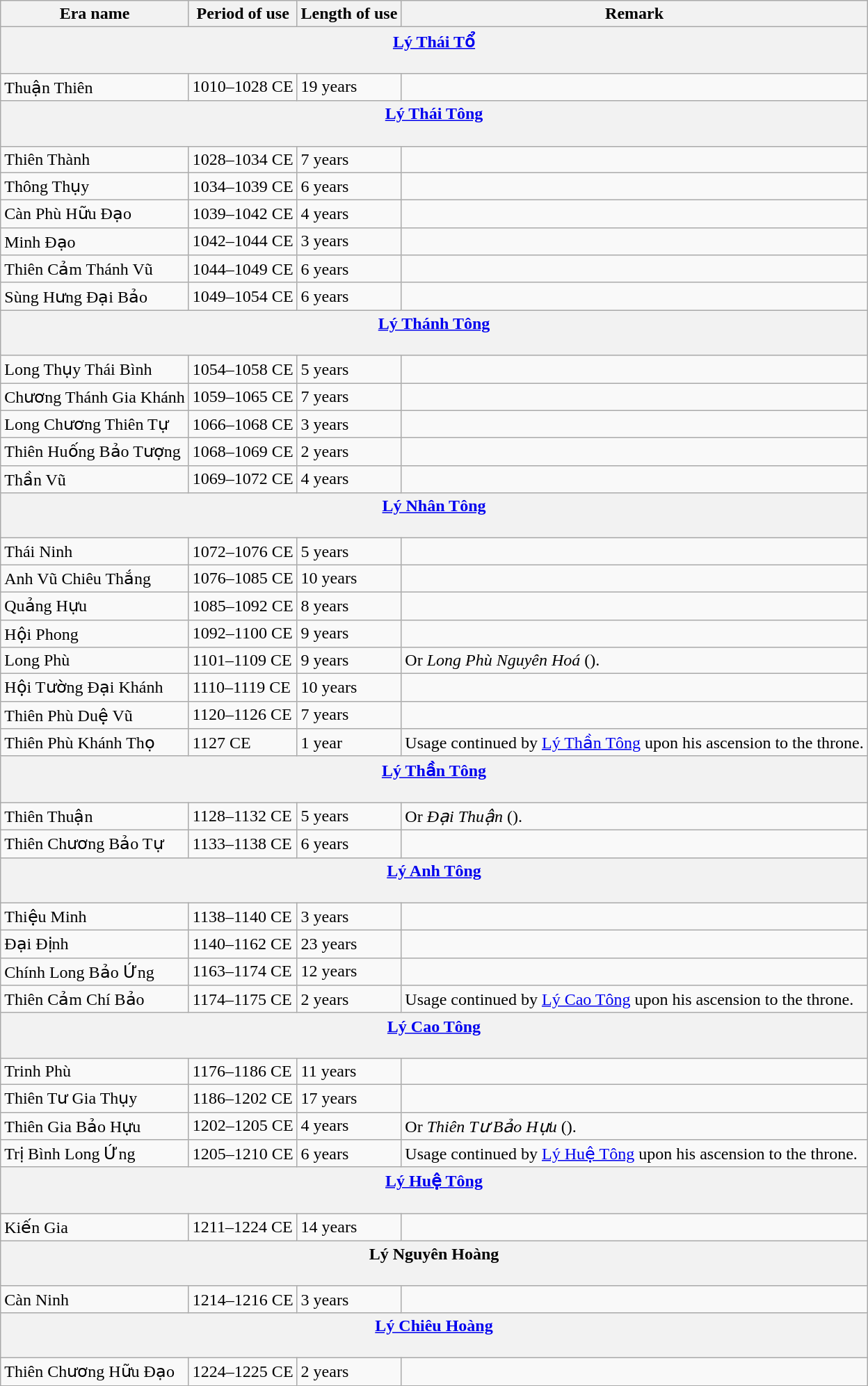<table class="wikitable">
<tr>
<th>Era name</th>
<th>Period of use</th>
<th>Length of use</th>
<th>Remark</th>
</tr>
<tr>
<th colspan="4"><a href='#'>Lý Thái Tổ</a><br><br></th>
</tr>
<tr>
<td>Thuận Thiên<br></td>
<td>1010–1028 CE</td>
<td>19 years</td>
<td></td>
</tr>
<tr>
<th colspan="4"><a href='#'>Lý Thái Tông</a><br><br></th>
</tr>
<tr>
<td>Thiên Thành<br></td>
<td>1028–1034 CE</td>
<td>7 years</td>
<td></td>
</tr>
<tr>
<td>Thông Thụy<br></td>
<td>1034–1039 CE</td>
<td>6 years</td>
<td></td>
</tr>
<tr>
<td>Càn Phù Hữu Đạo<br></td>
<td>1039–1042 CE</td>
<td>4 years</td>
<td></td>
</tr>
<tr>
<td>Minh Đạo<br></td>
<td>1042–1044 CE</td>
<td>3 years</td>
<td></td>
</tr>
<tr>
<td>Thiên Cảm Thánh Vũ<br></td>
<td>1044–1049 CE</td>
<td>6 years</td>
<td></td>
</tr>
<tr>
<td>Sùng Hưng Đại Bảo<br></td>
<td>1049–1054 CE</td>
<td>6 years</td>
<td></td>
</tr>
<tr>
<th colspan="4"><a href='#'>Lý Thánh Tông</a><br><br></th>
</tr>
<tr>
<td>Long Thụy Thái Bình<br></td>
<td>1054–1058 CE</td>
<td>5 years</td>
<td></td>
</tr>
<tr>
<td>Chương Thánh Gia Khánh<br></td>
<td>1059–1065 CE</td>
<td>7 years</td>
<td></td>
</tr>
<tr>
<td>Long Chương Thiên Tự<br></td>
<td>1066–1068 CE</td>
<td>3 years</td>
<td></td>
</tr>
<tr>
<td>Thiên Huống Bảo Tượng<br></td>
<td>1068–1069 CE</td>
<td>2 years</td>
<td></td>
</tr>
<tr>
<td>Thần Vũ<br></td>
<td>1069–1072 CE</td>
<td>4 years</td>
<td></td>
</tr>
<tr>
<th colspan="4"><a href='#'>Lý Nhân Tông</a><br><br></th>
</tr>
<tr>
<td>Thái Ninh<br></td>
<td>1072–1076 CE</td>
<td>5 years</td>
<td></td>
</tr>
<tr>
<td>Anh Vũ Chiêu Thắng<br></td>
<td>1076–1085 CE</td>
<td>10 years</td>
<td></td>
</tr>
<tr>
<td>Quảng Hựu<br></td>
<td>1085–1092 CE</td>
<td>8 years</td>
<td></td>
</tr>
<tr>
<td>Hội Phong<br></td>
<td>1092–1100 CE</td>
<td>9 years</td>
<td></td>
</tr>
<tr>
<td>Long Phù<br></td>
<td>1101–1109 CE</td>
<td>9 years</td>
<td>Or <em>Long Phù Nguyên Hoá</em> ().</td>
</tr>
<tr>
<td>Hội Tường Đại Khánh<br></td>
<td>1110–1119 CE</td>
<td>10 years</td>
<td></td>
</tr>
<tr>
<td>Thiên Phù Duệ Vũ<br></td>
<td>1120–1126 CE</td>
<td>7 years</td>
<td></td>
</tr>
<tr>
<td>Thiên Phù Khánh Thọ<br></td>
<td>1127 CE</td>
<td>1 year</td>
<td>Usage continued by <a href='#'>Lý Thần Tông</a> upon his ascension to the throne.</td>
</tr>
<tr>
<th colspan="4"><a href='#'>Lý Thần Tông</a><br><br></th>
</tr>
<tr>
<td>Thiên Thuận<br></td>
<td>1128–1132 CE</td>
<td>5 years</td>
<td>Or <em>Đại Thuận</em> ().</td>
</tr>
<tr>
<td>Thiên Chương Bảo Tự<br></td>
<td>1133–1138 CE</td>
<td>6 years</td>
<td></td>
</tr>
<tr>
<th colspan="4"><a href='#'>Lý Anh Tông</a><br><br></th>
</tr>
<tr>
<td>Thiệu Minh<br></td>
<td>1138–1140 CE</td>
<td>3 years</td>
<td></td>
</tr>
<tr>
<td>Đại Định<br></td>
<td>1140–1162 CE</td>
<td>23 years</td>
<td></td>
</tr>
<tr>
<td>Chính Long Bảo Ứng<br></td>
<td>1163–1174 CE</td>
<td>12 years</td>
<td></td>
</tr>
<tr>
<td>Thiên Cảm Chí Bảo<br></td>
<td>1174–1175 CE</td>
<td>2 years</td>
<td>Usage continued by <a href='#'>Lý Cao Tông</a> upon his ascension to the throne.</td>
</tr>
<tr>
<th colspan="4"><a href='#'>Lý Cao Tông</a><br><br></th>
</tr>
<tr>
<td>Trinh Phù<br></td>
<td>1176–1186 CE</td>
<td>11 years</td>
<td></td>
</tr>
<tr>
<td>Thiên Tư Gia Thụy<br></td>
<td>1186–1202 CE</td>
<td>17 years</td>
<td></td>
</tr>
<tr>
<td>Thiên Gia Bảo Hựu<br></td>
<td>1202–1205 CE</td>
<td>4 years</td>
<td>Or <em>Thiên Tư Bảo Hựu</em> ().</td>
</tr>
<tr>
<td>Trị Bình Long Ứng<br></td>
<td>1205–1210 CE</td>
<td>6 years</td>
<td>Usage continued by <a href='#'>Lý Huệ Tông</a> upon his ascension to the throne.</td>
</tr>
<tr>
<th colspan="4"><a href='#'>Lý Huệ Tông</a><br><br></th>
</tr>
<tr>
<td>Kiến Gia<br></td>
<td>1211–1224 CE</td>
<td>14 years</td>
<td></td>
</tr>
<tr>
<th colspan="4">Lý Nguyên Hoàng<br><br></th>
</tr>
<tr>
<td>Càn Ninh<br></td>
<td>1214–1216 CE</td>
<td>3 years</td>
<td></td>
</tr>
<tr>
<th colspan="4"><a href='#'>Lý Chiêu Hoàng</a><br><br></th>
</tr>
<tr>
<td>Thiên Chương Hữu Đạo<br></td>
<td>1224–1225 CE</td>
<td>2 years</td>
<td></td>
</tr>
</table>
